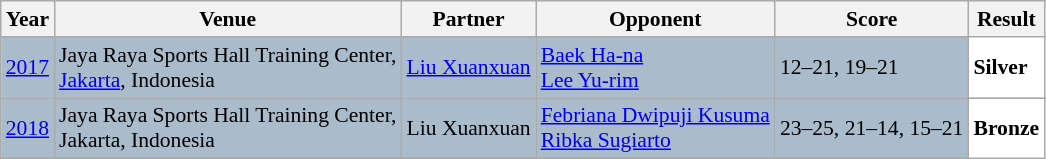<table class="sortable wikitable" style="font-size: 90%;">
<tr>
<th>Year</th>
<th>Venue</th>
<th>Partner</th>
<th>Opponent</th>
<th>Score</th>
<th>Result</th>
</tr>
<tr style="background:#AABBCC">
<td align="center"><a href='#'>2017</a></td>
<td align="left">Jaya Raya Sports Hall Training Center,<br><a href='#'>Jakarta</a>, Indonesia</td>
<td align="left"> <a href='#'>Liu Xuanxuan</a></td>
<td align="left"> <a href='#'>Baek Ha-na</a><br> <a href='#'>Lee Yu-rim</a></td>
<td align="left">12–21, 19–21</td>
<td style="text-align:left; background:white"> <strong>Silver</strong></td>
</tr>
<tr style="background:#AABBCC">
<td align="center"><a href='#'>2018</a></td>
<td align="left">Jaya Raya Sports Hall Training Center,<br>Jakarta, Indonesia</td>
<td align="left"> Liu Xuanxuan</td>
<td align="left"> <a href='#'>Febriana Dwipuji Kusuma</a><br> <a href='#'>Ribka Sugiarto</a></td>
<td align="left">23–25, 21–14, 15–21</td>
<td style="text-align:left; background:white"> <strong>Bronze</strong></td>
</tr>
</table>
